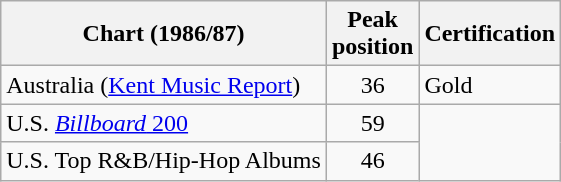<table class="wikitable">
<tr>
<th style="text-align:center;">Chart (1986/87)</th>
<th style="text-align:center;">Peak<br>position</th>
<th style="text-align:center;">Certification</th>
</tr>
<tr>
<td align="left">Australia (<a href='#'>Kent Music Report</a>)</td>
<td style="text-align:center;">36</td>
<td>Gold</td>
</tr>
<tr>
<td align="left">U.S. <a href='#'><em>Billboard</em> 200</a></td>
<td style="text-align:center;">59</td>
<td style="text-align:center;" rowspan="2"></td>
</tr>
<tr>
<td align="left">U.S. Top R&B/Hip-Hop Albums</td>
<td style="text-align:center;">46</td>
</tr>
</table>
